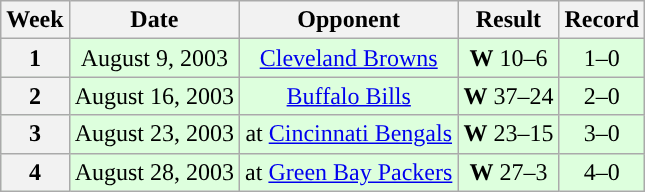<table class="wikitable" style="text-align:center">
<tr>
<th>Week</th>
<th>Date</th>
<th>Opponent</th>
<th>Result</th>
<th>Record</th>
</tr>
<tr style="background:#dfd;">
<th>1</th>
<td>August 9, 2003</td>
<td><a href='#'>Cleveland Browns</a></td>
<td><strong>W</strong> 10–6</td>
<td>1–0</td>
</tr>
<tr style="background:#dfd;">
<th>2</th>
<td>August 16, 2003</td>
<td><a href='#'>Buffalo Bills</a></td>
<td><strong>W</strong> 37–24</td>
<td>2–0</td>
</tr>
<tr style="background:#dfd;">
<th>3</th>
<td>August 23, 2003</td>
<td>at <a href='#'>Cincinnati Bengals</a></td>
<td><strong>W</strong> 23–15</td>
<td>3–0</td>
</tr>
<tr style="background:#dfd;">
<th>4</th>
<td>August 28, 2003</td>
<td>at <a href='#'>Green Bay Packers</a></td>
<td><strong>W</strong> 27–3</td>
<td>4–0</td>
</tr>
</table>
